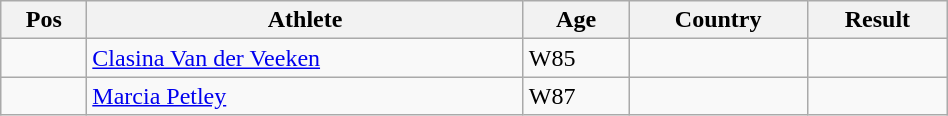<table class="wikitable"  style="text-align:center; width:50%;">
<tr>
<th>Pos</th>
<th>Athlete</th>
<th>Age</th>
<th>Country</th>
<th>Result</th>
</tr>
<tr>
<td align=center></td>
<td align=left><a href='#'>Clasina Van der Veeken</a></td>
<td align=left>W85</td>
<td align=left></td>
<td></td>
</tr>
<tr>
<td align=center></td>
<td align=left><a href='#'>Marcia Petley</a></td>
<td align=left>W87</td>
<td align=left></td>
<td></td>
</tr>
</table>
